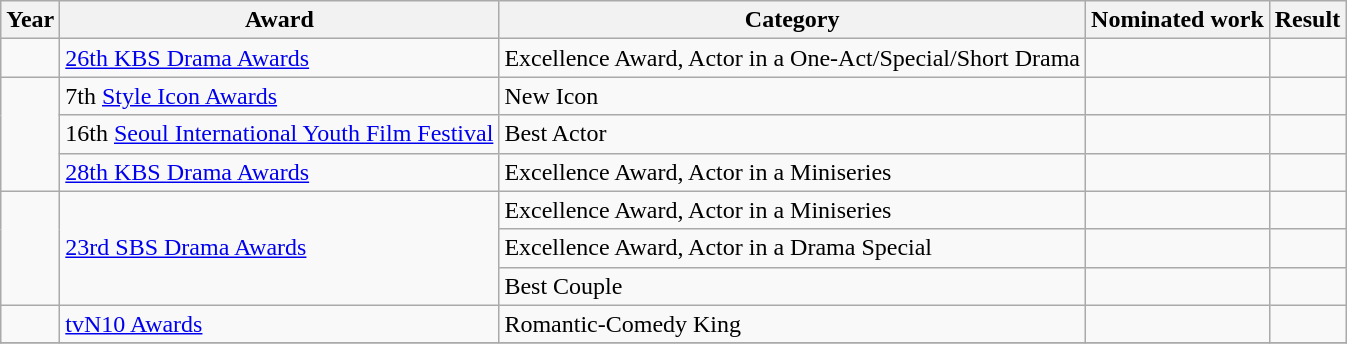<table class="wikitable sortable">
<tr>
<th>Year</th>
<th>Award</th>
<th>Category</th>
<th>Nominated work</th>
<th>Result</th>
</tr>
<tr>
<td></td>
<td><a href='#'>26th KBS Drama Awards</a></td>
<td>Excellence Award, Actor in a One-Act/Special/Short Drama</td>
<td></td>
<td></td>
</tr>
<tr>
<td rowspan="3"></td>
<td>7th <a href='#'>Style Icon Awards</a></td>
<td>New Icon</td>
<td></td>
<td></td>
</tr>
<tr>
<td>16th <a href='#'>Seoul International Youth Film Festival</a></td>
<td>Best Actor</td>
<td></td>
<td></td>
</tr>
<tr>
<td><a href='#'>28th KBS Drama Awards</a></td>
<td>Excellence Award, Actor in a Miniseries</td>
<td></td>
<td></td>
</tr>
<tr>
<td rowspan="3"></td>
<td rowspan="3"><a href='#'>23rd SBS Drama Awards</a></td>
<td>Excellence Award, Actor in a Miniseries</td>
<td></td>
<td></td>
</tr>
<tr>
<td>Excellence Award, Actor in a Drama Special</td>
<td></td>
<td></td>
</tr>
<tr>
<td>Best Couple </td>
<td></td>
<td></td>
</tr>
<tr>
<td></td>
<td><a href='#'>tvN10 Awards</a></td>
<td>Romantic-Comedy King</td>
<td></td>
<td></td>
</tr>
<tr>
</tr>
</table>
